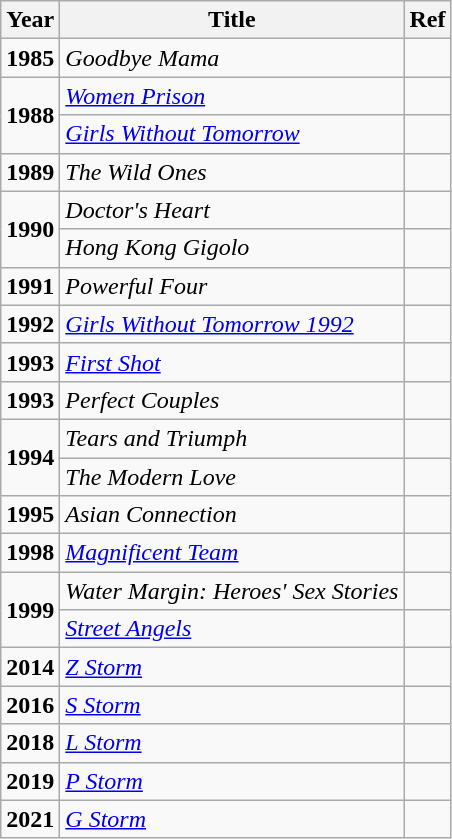<table class="wikitable">
<tr>
<th>Year</th>
<th>Title</th>
<th>Ref</th>
</tr>
<tr>
<td><strong>1985</strong></td>
<td><em>Goodbye Mama</em></td>
<td></td>
</tr>
<tr>
<td rowspan="2"><strong>1988</strong></td>
<td><em><a href='#'>Women Prison</a></em></td>
<td></td>
</tr>
<tr>
<td><em><a href='#'>Girls Without Tomorrow</a></em></td>
<td></td>
</tr>
<tr>
<td><strong>1989</strong></td>
<td><em>The Wild Ones</em></td>
<td></td>
</tr>
<tr>
<td rowspan="2"><strong>1990</strong></td>
<td><em>Doctor's Heart</em></td>
<td></td>
</tr>
<tr>
<td><em>Hong Kong Gigolo</em></td>
<td></td>
</tr>
<tr>
<td><strong>1991</strong></td>
<td><em>Powerful Four</em></td>
<td></td>
</tr>
<tr>
<td><strong>1992</strong></td>
<td><em><a href='#'>Girls Without Tomorrow 1992</a></em></td>
<td></td>
</tr>
<tr>
<td><strong>1993</strong></td>
<td><em><a href='#'>First Shot</a></em></td>
<td></td>
</tr>
<tr>
<td><strong>1993</strong></td>
<td><em>Perfect Couples</em></td>
<td></td>
</tr>
<tr>
<td rowspan="2"><strong>1994</strong></td>
<td><em>Tears and Triumph</em></td>
<td></td>
</tr>
<tr>
<td><em>The Modern Love</em></td>
<td></td>
</tr>
<tr>
<td><strong>1995</strong></td>
<td><em>Asian Connection</em></td>
<td></td>
</tr>
<tr>
<td><strong>1998</strong></td>
<td><em><a href='#'>Magnificent Team</a></em></td>
<td></td>
</tr>
<tr>
<td rowspan="2"><strong>1999</strong></td>
<td><em>Water Margin: Heroes' Sex Stories</em></td>
<td></td>
</tr>
<tr>
<td><em><a href='#'>Street Angels</a></em></td>
<td></td>
</tr>
<tr>
<td><strong>2014</strong></td>
<td><em><a href='#'>Z Storm</a></em></td>
<td></td>
</tr>
<tr>
<td><strong>2016</strong></td>
<td><em><a href='#'>S Storm</a></em></td>
<td></td>
</tr>
<tr>
<td><strong>2018</strong></td>
<td><em><a href='#'>L Storm</a></em></td>
<td></td>
</tr>
<tr>
<td><strong>2019</strong></td>
<td><em><a href='#'>P Storm</a></em></td>
<td></td>
</tr>
<tr>
<td><strong>2021</strong></td>
<td><em><a href='#'>G Storm</a></em></td>
<td></td>
</tr>
</table>
